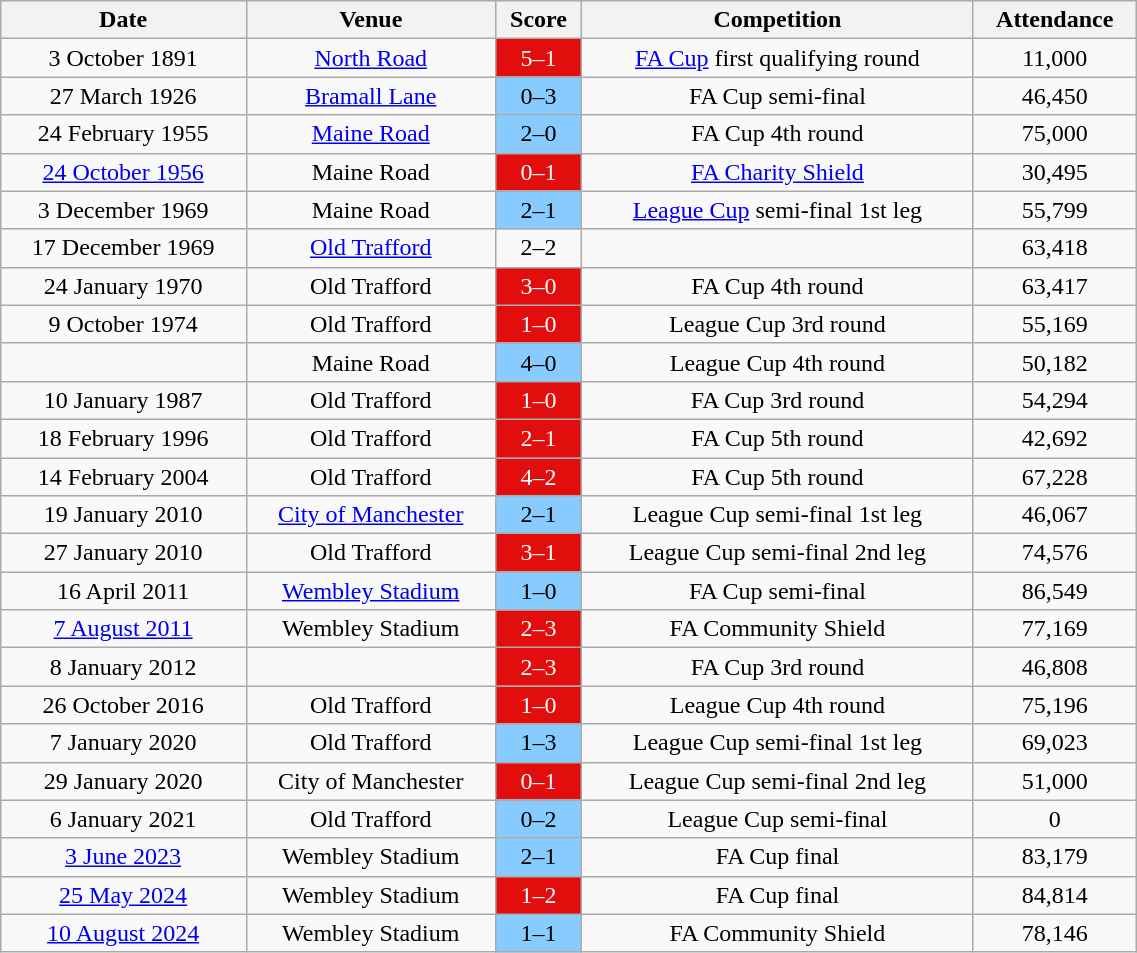<table class="wikitable" style="text-align:center;margin-left:1em;float:right" width=60%;>
<tr>
<th>Date</th>
<th>Venue</th>
<th>Score</th>
<th>Competition</th>
<th>Attendance</th>
</tr>
<tr>
<td>3 October 1891</td>
<td><a href='#'>North Road</a></td>
<td align="center" style="background:#E20E0E; color:#FFFFFF">5–1</td>
<td><a href='#'>FA Cup</a> first qualifying round</td>
<td>11,000</td>
</tr>
<tr>
<td>27 March 1926</td>
<td><a href='#'>Bramall Lane</a></td>
<td align="center" style="background:#88CCFF">0–3</td>
<td>FA Cup semi-final</td>
<td>46,450</td>
</tr>
<tr>
<td>24 February 1955</td>
<td><a href='#'>Maine Road</a></td>
<td align="center" style="background:#88CCFF">2–0</td>
<td>FA Cup 4th round</td>
<td>75,000</td>
</tr>
<tr>
<td><a href='#'>24 October 1956</a></td>
<td>Maine Road</td>
<td align="center" style="background:#E20E0E; color:#FFFFFF">0–1</td>
<td><a href='#'>FA Charity Shield</a></td>
<td>30,495</td>
</tr>
<tr>
<td>3 December 1969</td>
<td>Maine Road</td>
<td align="center" style="background:#88CCFF">2–1</td>
<td><a href='#'>League Cup</a> semi-final 1st leg</td>
<td>55,799</td>
</tr>
<tr>
<td>17 December 1969</td>
<td><a href='#'>Old Trafford</a></td>
<td align="center">2–2</td>
<td></td>
<td>63,418</td>
</tr>
<tr>
<td>24 January 1970</td>
<td>Old Trafford</td>
<td align="center" style="background:#E20E0E; color:#FFFFFF">3–0</td>
<td>FA Cup 4th round</td>
<td>63,417</td>
</tr>
<tr>
<td>9 October 1974</td>
<td>Old Trafford</td>
<td align="center" style="background:#E20E0E; color:#FFFFFF">1–0</td>
<td>League Cup 3rd round</td>
<td>55,169</td>
</tr>
<tr>
<td></td>
<td>Maine Road</td>
<td align="center" style="background:#88CCFF">4–0</td>
<td>League Cup 4th round</td>
<td>50,182</td>
</tr>
<tr>
<td>10 January 1987</td>
<td>Old Trafford</td>
<td align="center" style="background:#E20E0E; color:#FFFFFF">1–0</td>
<td>FA Cup 3rd round</td>
<td>54,294</td>
</tr>
<tr>
<td>18 February 1996</td>
<td>Old Trafford</td>
<td align="center" style="background:#E20E0E; color:#FFFFFF">2–1</td>
<td>FA Cup 5th round</td>
<td>42,692</td>
</tr>
<tr>
<td>14 February 2004</td>
<td>Old Trafford</td>
<td align="center" style="background:#E20E0E; color:#FFFFFF">4–2</td>
<td>FA Cup 5th round</td>
<td>67,228</td>
</tr>
<tr>
<td>19 January 2010</td>
<td><a href='#'>City of Manchester</a></td>
<td align="center" style="background:#88CCFF">2–1</td>
<td>League Cup semi-final 1st leg</td>
<td>46,067</td>
</tr>
<tr>
<td>27 January 2010</td>
<td>Old Trafford</td>
<td align="center" style="background:#E20E0E; color:#FFFFFF">3–1</td>
<td>League Cup semi-final 2nd leg</td>
<td>74,576</td>
</tr>
<tr>
<td>16 April 2011</td>
<td><a href='#'>Wembley Stadium</a></td>
<td align="center" style="background:#88CCFF">1–0</td>
<td>FA Cup semi-final</td>
<td>86,549</td>
</tr>
<tr>
<td><a href='#'>7 August 2011</a></td>
<td>Wembley Stadium</td>
<td align="center" style="background:#E20E0E; color:#FFFFFF">2–3</td>
<td>FA Community Shield</td>
<td>77,169</td>
</tr>
<tr>
<td>8 January 2012</td>
<td></td>
<td align="center" style="background:#E20E0E; color:#FFFFFF">2–3</td>
<td>FA Cup 3rd round</td>
<td>46,808</td>
</tr>
<tr>
<td>26 October 2016</td>
<td>Old Trafford</td>
<td align="center" style="background:#E20E0E; color:#FFFFFF">1–0</td>
<td>League Cup 4th round</td>
<td>75,196</td>
</tr>
<tr>
<td>7 January 2020</td>
<td>Old Trafford</td>
<td align="center" style="background:#88CCFF">1–3</td>
<td>League Cup semi-final 1st leg</td>
<td>69,023</td>
</tr>
<tr>
<td>29 January 2020</td>
<td>City of Manchester</td>
<td align="center" style="background:#E20E0E; color:#FFFFFF">0–1</td>
<td>League Cup semi-final 2nd leg</td>
<td>51,000</td>
</tr>
<tr>
<td>6 January 2021</td>
<td>Old Trafford</td>
<td align="center" style="background:#88CCFF">0–2</td>
<td>League Cup semi-final</td>
<td>0</td>
</tr>
<tr>
<td><a href='#'>3 June 2023</a></td>
<td>Wembley Stadium</td>
<td align="center" style="background:#88CCFF">2–1</td>
<td>FA Cup final</td>
<td>83,179</td>
</tr>
<tr>
<td><a href='#'>25 May 2024</a></td>
<td>Wembley Stadium</td>
<td align="center" style="background:#E20E0E; color:#FFFFFF">1–2</td>
<td>FA Cup final</td>
<td>84,814</td>
</tr>
<tr>
<td><a href='#'>10 August 2024</a></td>
<td>Wembley Stadium</td>
<td align="center" style="background:#88CCFF">1–1 </td>
<td>FA Community Shield</td>
<td>78,146</td>
</tr>
</table>
